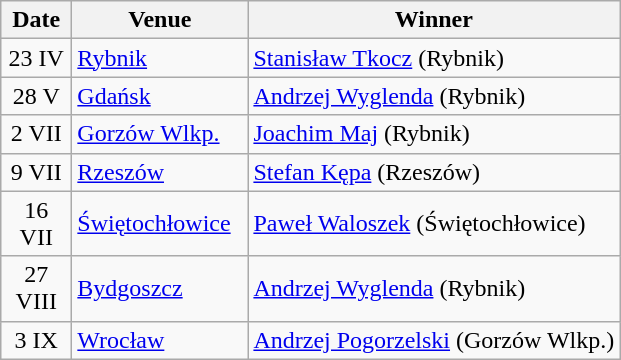<table class=wikitable>
<tr>
<th width=40px>Date</th>
<th width=110px>Venue</th>
<th>Winner</th>
</tr>
<tr>
<td align=center>23 IV</td>
<td><a href='#'>Rybnik</a></td>
<td><a href='#'>Stanisław Tkocz</a> (Rybnik)</td>
</tr>
<tr>
<td align=center>28 V</td>
<td><a href='#'>Gdańsk</a></td>
<td><a href='#'>Andrzej Wyglenda</a> (Rybnik)</td>
</tr>
<tr>
<td align=center>2 VII</td>
<td><a href='#'>Gorzów Wlkp.</a></td>
<td><a href='#'>Joachim Maj</a> (Rybnik)</td>
</tr>
<tr>
<td align=center>9 VII</td>
<td><a href='#'>Rzeszów</a></td>
<td><a href='#'>Stefan Kępa</a> (Rzeszów)</td>
</tr>
<tr>
<td align=center>16 VII</td>
<td><a href='#'>Świętochłowice</a></td>
<td><a href='#'>Paweł Waloszek</a> (Świętochłowice)</td>
</tr>
<tr>
<td align=center>27 VIII</td>
<td><a href='#'>Bydgoszcz</a></td>
<td><a href='#'>Andrzej Wyglenda</a> (Rybnik)</td>
</tr>
<tr>
<td align=center>3 IX</td>
<td><a href='#'>Wrocław</a></td>
<td><a href='#'>Andrzej Pogorzelski</a> (Gorzów Wlkp.)</td>
</tr>
</table>
